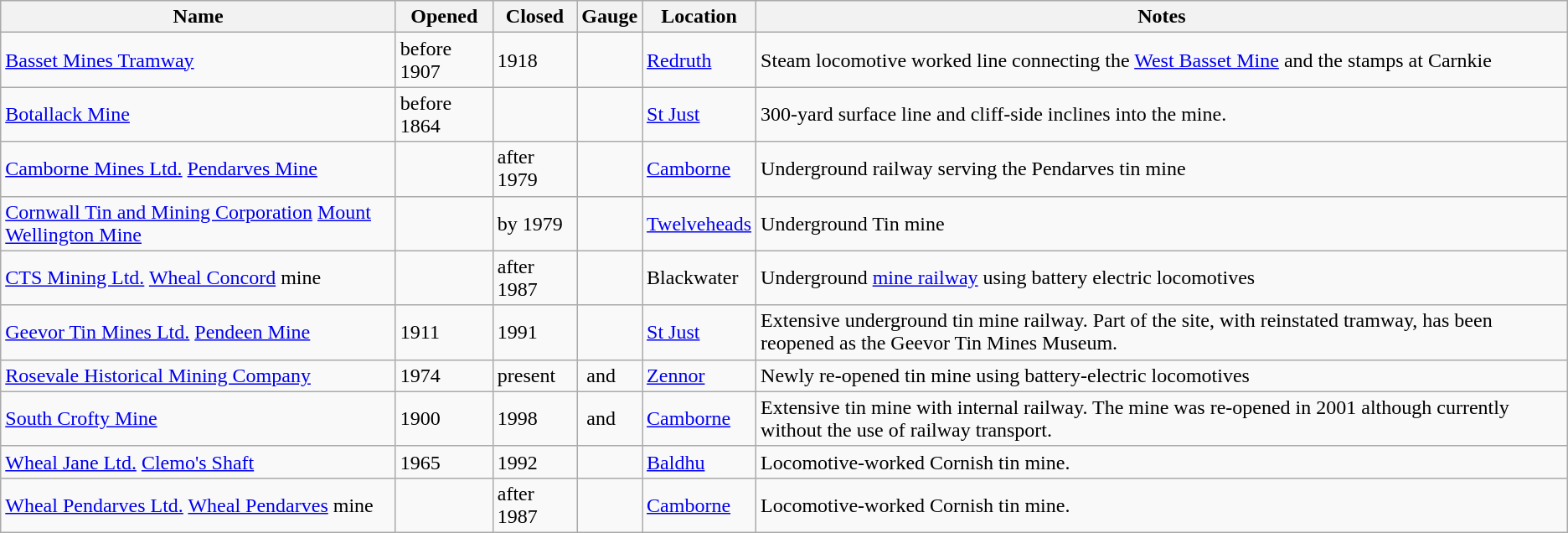<table class="wikitable">
<tr>
<th>Name</th>
<th>Opened</th>
<th>Closed</th>
<th>Gauge</th>
<th>Location</th>
<th>Notes</th>
</tr>
<tr>
<td><a href='#'>Basset Mines Tramway</a></td>
<td>before 1907</td>
<td>1918</td>
<td></td>
<td><a href='#'>Redruth</a></td>
<td>Steam locomotive worked line connecting the <a href='#'>West Basset Mine</a> and the stamps at Carnkie</td>
</tr>
<tr>
<td><a href='#'>Botallack Mine</a></td>
<td>before 1864</td>
<td></td>
<td></td>
<td><a href='#'>St Just</a></td>
<td>300-yard surface line and cliff-side inclines into the mine.</td>
</tr>
<tr>
<td><a href='#'>Camborne Mines Ltd.</a> <a href='#'>Pendarves Mine</a></td>
<td></td>
<td>after 1979</td>
<td></td>
<td><a href='#'>Camborne</a></td>
<td>Underground railway serving the Pendarves tin mine</td>
</tr>
<tr>
<td><a href='#'>Cornwall Tin and Mining Corporation</a> <a href='#'>Mount Wellington Mine</a></td>
<td></td>
<td>by 1979</td>
<td></td>
<td><a href='#'>Twelveheads</a></td>
<td>Underground Tin mine</td>
</tr>
<tr>
<td><a href='#'>CTS Mining Ltd.</a> <a href='#'>Wheal Concord</a> mine</td>
<td></td>
<td>after 1987</td>
<td></td>
<td>Blackwater</td>
<td>Underground <a href='#'>mine railway</a> using battery electric locomotives</td>
</tr>
<tr>
<td><a href='#'>Geevor Tin Mines Ltd.</a> <a href='#'>Pendeen Mine</a></td>
<td>1911</td>
<td>1991</td>
<td></td>
<td><a href='#'>St Just</a></td>
<td>Extensive underground tin mine railway. Part of the site, with reinstated tramway, has been reopened as the Geevor Tin Mines Museum.</td>
</tr>
<tr>
<td><a href='#'>Rosevale Historical Mining Company</a></td>
<td>1974</td>
<td>present</td>
<td> and </td>
<td><a href='#'>Zennor</a></td>
<td>Newly re-opened tin mine using battery-electric locomotives</td>
</tr>
<tr>
<td><a href='#'>South Crofty Mine</a></td>
<td>1900</td>
<td>1998</td>
<td> and </td>
<td><a href='#'>Camborne</a></td>
<td>Extensive tin mine with internal railway. The mine was re-opened in 2001 although currently without the use of railway transport.</td>
</tr>
<tr>
<td><a href='#'>Wheal Jane Ltd.</a> <a href='#'>Clemo's Shaft</a></td>
<td>1965</td>
<td>1992</td>
<td></td>
<td><a href='#'>Baldhu</a></td>
<td>Locomotive-worked Cornish tin mine.</td>
</tr>
<tr>
<td><a href='#'>Wheal Pendarves Ltd.</a> <a href='#'>Wheal Pendarves</a> mine</td>
<td></td>
<td>after 1987</td>
<td></td>
<td><a href='#'>Camborne</a></td>
<td>Locomotive-worked Cornish tin mine.</td>
</tr>
</table>
